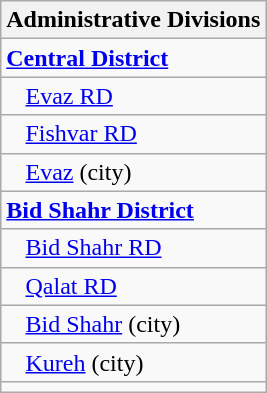<table class="wikitable">
<tr>
<th>Administrative Divisions</th>
</tr>
<tr>
<td><strong><a href='#'>Central District</a></strong></td>
</tr>
<tr>
<td style="padding-left: 1em;"><a href='#'>Evaz RD</a></td>
</tr>
<tr>
<td style="padding-left: 1em;"><a href='#'>Fishvar RD</a></td>
</tr>
<tr>
<td style="padding-left: 1em;"><a href='#'>Evaz</a> (city)</td>
</tr>
<tr>
<td><strong><a href='#'>Bid Shahr District</a></strong></td>
</tr>
<tr>
<td style="padding-left: 1em;"><a href='#'>Bid Shahr RD</a></td>
</tr>
<tr>
<td style="padding-left: 1em;"><a href='#'>Qalat RD</a></td>
</tr>
<tr>
<td style="padding-left: 1em;"><a href='#'>Bid Shahr</a> (city)</td>
</tr>
<tr>
<td style="padding-left: 1em;"><a href='#'>Kureh</a> (city)</td>
</tr>
<tr>
<td colspan=1></td>
</tr>
</table>
